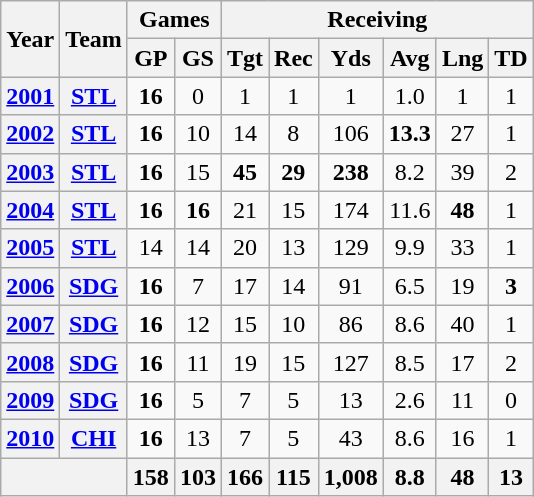<table class="wikitable" style="text-align:center">
<tr>
<th rowspan="2">Year</th>
<th rowspan="2">Team</th>
<th colspan="2">Games</th>
<th colspan="6">Receiving</th>
</tr>
<tr>
<th>GP</th>
<th>GS</th>
<th>Tgt</th>
<th>Rec</th>
<th>Yds</th>
<th>Avg</th>
<th>Lng</th>
<th>TD</th>
</tr>
<tr>
<th><a href='#'>2001</a></th>
<th><a href='#'>STL</a></th>
<td><strong>16</strong></td>
<td>0</td>
<td>1</td>
<td>1</td>
<td>1</td>
<td>1.0</td>
<td>1</td>
<td>1</td>
</tr>
<tr>
<th><a href='#'>2002</a></th>
<th><a href='#'>STL</a></th>
<td><strong>16</strong></td>
<td>10</td>
<td>14</td>
<td>8</td>
<td>106</td>
<td><strong>13.3</strong></td>
<td>27</td>
<td>1</td>
</tr>
<tr>
<th><a href='#'>2003</a></th>
<th><a href='#'>STL</a></th>
<td><strong>16</strong></td>
<td>15</td>
<td><strong>45</strong></td>
<td><strong>29</strong></td>
<td><strong>238</strong></td>
<td>8.2</td>
<td>39</td>
<td>2</td>
</tr>
<tr>
<th><a href='#'>2004</a></th>
<th><a href='#'>STL</a></th>
<td><strong>16</strong></td>
<td><strong>16</strong></td>
<td>21</td>
<td>15</td>
<td>174</td>
<td>11.6</td>
<td><strong>48</strong></td>
<td>1</td>
</tr>
<tr>
<th><a href='#'>2005</a></th>
<th><a href='#'>STL</a></th>
<td>14</td>
<td>14</td>
<td>20</td>
<td>13</td>
<td>129</td>
<td>9.9</td>
<td>33</td>
<td>1</td>
</tr>
<tr>
<th><a href='#'>2006</a></th>
<th><a href='#'>SDG</a></th>
<td><strong>16</strong></td>
<td>7</td>
<td>17</td>
<td>14</td>
<td>91</td>
<td>6.5</td>
<td>19</td>
<td><strong>3</strong></td>
</tr>
<tr>
<th><a href='#'>2007</a></th>
<th><a href='#'>SDG</a></th>
<td><strong>16</strong></td>
<td>12</td>
<td>15</td>
<td>10</td>
<td>86</td>
<td>8.6</td>
<td>40</td>
<td>1</td>
</tr>
<tr>
<th><a href='#'>2008</a></th>
<th><a href='#'>SDG</a></th>
<td><strong>16</strong></td>
<td>11</td>
<td>19</td>
<td>15</td>
<td>127</td>
<td>8.5</td>
<td>17</td>
<td>2</td>
</tr>
<tr>
<th><a href='#'>2009</a></th>
<th><a href='#'>SDG</a></th>
<td><strong>16</strong></td>
<td>5</td>
<td>7</td>
<td>5</td>
<td>13</td>
<td>2.6</td>
<td>11</td>
<td>0</td>
</tr>
<tr>
<th><a href='#'>2010</a></th>
<th><a href='#'>CHI</a></th>
<td><strong>16</strong></td>
<td>13</td>
<td>7</td>
<td>5</td>
<td>43</td>
<td>8.6</td>
<td>16</td>
<td>1</td>
</tr>
<tr>
<th colspan="2"></th>
<th>158</th>
<th>103</th>
<th>166</th>
<th>115</th>
<th>1,008</th>
<th>8.8</th>
<th>48</th>
<th>13</th>
</tr>
</table>
